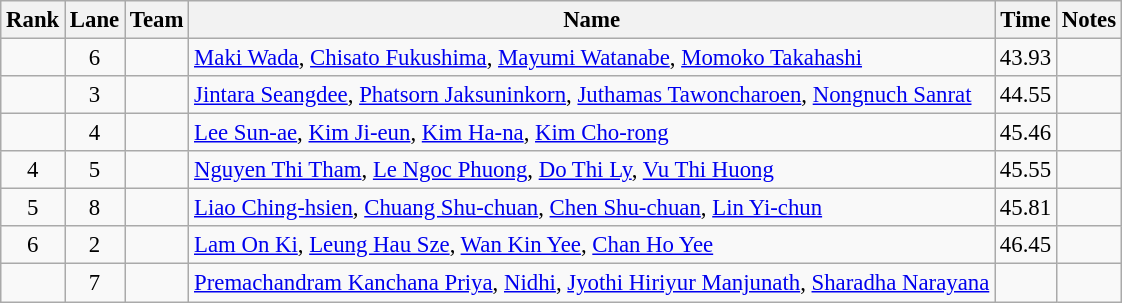<table class="wikitable sortable" style="text-align:center;font-size:95%">
<tr>
<th>Rank</th>
<th>Lane</th>
<th>Team</th>
<th>Name</th>
<th>Time</th>
<th>Notes</th>
</tr>
<tr>
<td></td>
<td>6</td>
<td align=left></td>
<td align=left><a href='#'>Maki Wada</a>, <a href='#'>Chisato Fukushima</a>, <a href='#'>Mayumi Watanabe</a>, <a href='#'>Momoko Takahashi</a></td>
<td>43.93</td>
<td></td>
</tr>
<tr>
<td></td>
<td>3</td>
<td align=left></td>
<td align=left><a href='#'>Jintara Seangdee</a>, <a href='#'>Phatsorn Jaksuninkorn</a>, <a href='#'>Juthamas Tawoncharoen</a>, <a href='#'>Nongnuch Sanrat</a></td>
<td>44.55</td>
<td></td>
</tr>
<tr>
<td></td>
<td>4</td>
<td align=left></td>
<td align=left><a href='#'>Lee Sun-ae</a>, <a href='#'>Kim Ji-eun</a>, <a href='#'>Kim Ha-na</a>, <a href='#'>Kim Cho-rong</a></td>
<td>45.46</td>
<td></td>
</tr>
<tr>
<td>4</td>
<td>5</td>
<td align=left></td>
<td align=left><a href='#'>Nguyen Thi Tham</a>, <a href='#'>Le Ngoc Phuong</a>, <a href='#'>Do Thi Ly</a>, <a href='#'>Vu Thi Huong</a></td>
<td>45.55</td>
<td></td>
</tr>
<tr>
<td>5</td>
<td>8</td>
<td align=left></td>
<td align=left><a href='#'>Liao Ching-hsien</a>, <a href='#'>Chuang Shu-chuan</a>, <a href='#'>Chen Shu-chuan</a>, <a href='#'>Lin Yi-chun</a></td>
<td>45.81</td>
<td></td>
</tr>
<tr>
<td>6</td>
<td>2</td>
<td align=left></td>
<td align=left><a href='#'>Lam On Ki</a>, <a href='#'>Leung Hau Sze</a>, <a href='#'>Wan Kin Yee</a>, <a href='#'>Chan Ho Yee</a></td>
<td>46.45</td>
<td></td>
</tr>
<tr>
<td></td>
<td>7</td>
<td align=left></td>
<td align=left><a href='#'>Premachandram Kanchana Priya</a>, <a href='#'>Nidhi</a>, <a href='#'>Jyothi Hiriyur Manjunath</a>, <a href='#'>Sharadha Narayana</a></td>
<td></td>
<td></td>
</tr>
</table>
